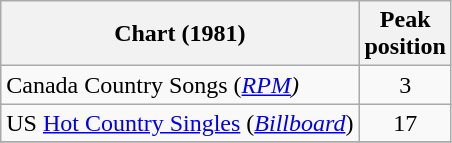<table class="wikitable sortable">
<tr>
<th>Chart (1981)</th>
<th>Peak<br>position</th>
</tr>
<tr>
<td>Canada Country Songs (<em><a href='#'>RPM</a>)</em></td>
<td align="center">3</td>
</tr>
<tr>
<td>US <a href='#'>Hot Country Singles</a> (<em><a href='#'>Billboard</a></em>)</td>
<td align="center">17</td>
</tr>
<tr>
</tr>
</table>
